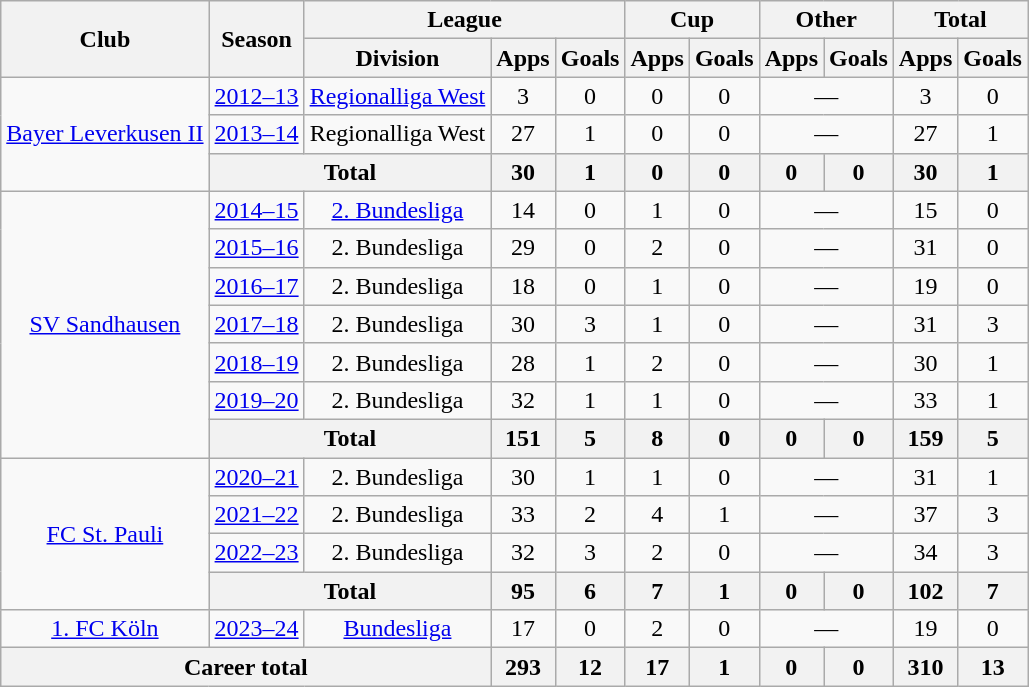<table class="wikitable" style="text-align:center">
<tr>
<th rowspan="2">Club</th>
<th rowspan="2">Season</th>
<th colspan="3">League</th>
<th colspan="2">Cup</th>
<th colspan="2">Other</th>
<th colspan="2">Total</th>
</tr>
<tr>
<th>Division</th>
<th>Apps</th>
<th>Goals</th>
<th>Apps</th>
<th>Goals</th>
<th>Apps</th>
<th>Goals</th>
<th>Apps</th>
<th>Goals</th>
</tr>
<tr>
<td rowspan="3"><a href='#'>Bayer Leverkusen II</a></td>
<td><a href='#'>2012–13</a></td>
<td><a href='#'>Regionalliga West</a></td>
<td>3</td>
<td>0</td>
<td>0</td>
<td>0</td>
<td colspan="2">—</td>
<td>3</td>
<td>0</td>
</tr>
<tr>
<td><a href='#'>2013–14</a></td>
<td>Regionalliga West</td>
<td>27</td>
<td>1</td>
<td>0</td>
<td>0</td>
<td colspan="2">—</td>
<td>27</td>
<td>1</td>
</tr>
<tr>
<th colspan="2">Total</th>
<th>30</th>
<th>1</th>
<th>0</th>
<th>0</th>
<th>0</th>
<th>0</th>
<th>30</th>
<th>1</th>
</tr>
<tr>
<td rowspan="7"><a href='#'>SV Sandhausen</a></td>
<td><a href='#'>2014–15</a></td>
<td><a href='#'>2. Bundesliga</a></td>
<td>14</td>
<td>0</td>
<td>1</td>
<td>0</td>
<td colspan="2">—</td>
<td>15</td>
<td>0</td>
</tr>
<tr>
<td><a href='#'>2015–16</a></td>
<td>2. Bundesliga</td>
<td>29</td>
<td>0</td>
<td>2</td>
<td>0</td>
<td colspan="2">—</td>
<td>31</td>
<td>0</td>
</tr>
<tr>
<td><a href='#'>2016–17</a></td>
<td>2. Bundesliga</td>
<td>18</td>
<td>0</td>
<td>1</td>
<td>0</td>
<td colspan="2">—</td>
<td>19</td>
<td>0</td>
</tr>
<tr>
<td><a href='#'>2017–18</a></td>
<td>2. Bundesliga</td>
<td>30</td>
<td>3</td>
<td>1</td>
<td>0</td>
<td colspan="2">—</td>
<td>31</td>
<td>3</td>
</tr>
<tr>
<td><a href='#'>2018–19</a></td>
<td>2. Bundesliga</td>
<td>28</td>
<td>1</td>
<td>2</td>
<td>0</td>
<td colspan="2">—</td>
<td>30</td>
<td>1</td>
</tr>
<tr>
<td><a href='#'>2019–20</a></td>
<td>2. Bundesliga</td>
<td>32</td>
<td>1</td>
<td>1</td>
<td>0</td>
<td colspan="2">—</td>
<td>33</td>
<td>1</td>
</tr>
<tr>
<th colspan="2">Total</th>
<th>151</th>
<th>5</th>
<th>8</th>
<th>0</th>
<th>0</th>
<th>0</th>
<th>159</th>
<th>5</th>
</tr>
<tr>
<td rowspan="4"><a href='#'>FC St. Pauli</a></td>
<td><a href='#'>2020–21</a></td>
<td>2. Bundesliga</td>
<td>30</td>
<td>1</td>
<td>1</td>
<td>0</td>
<td colspan="2">—</td>
<td>31</td>
<td>1</td>
</tr>
<tr>
<td><a href='#'>2021–22</a></td>
<td>2. Bundesliga</td>
<td>33</td>
<td>2</td>
<td>4</td>
<td>1</td>
<td colspan="2">—</td>
<td>37</td>
<td>3</td>
</tr>
<tr>
<td><a href='#'>2022–23</a></td>
<td>2. Bundesliga</td>
<td>32</td>
<td>3</td>
<td>2</td>
<td>0</td>
<td colspan="2">—</td>
<td>34</td>
<td>3</td>
</tr>
<tr>
<th colspan="2">Total</th>
<th>95</th>
<th>6</th>
<th>7</th>
<th>1</th>
<th>0</th>
<th>0</th>
<th>102</th>
<th>7</th>
</tr>
<tr>
<td><a href='#'>1. FC Köln</a></td>
<td><a href='#'>2023–24</a></td>
<td><a href='#'>Bundesliga</a></td>
<td>17</td>
<td>0</td>
<td>2</td>
<td>0</td>
<td colspan="2">—</td>
<td>19</td>
<td>0</td>
</tr>
<tr>
<th colspan="3">Career total</th>
<th>293</th>
<th>12</th>
<th>17</th>
<th>1</th>
<th>0</th>
<th>0</th>
<th>310</th>
<th>13</th>
</tr>
</table>
